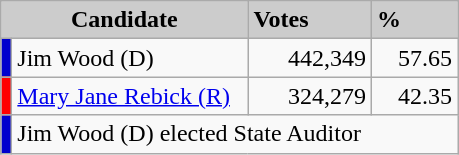<table class="wikitable">
<tr bgcolor="CCCCCC">
<td colspan="2" rowspan="1" align="center" valign="top"><strong>Candidate</strong></td>
<td valign="top"><strong>Votes</strong></td>
<td valign="top"><strong>%</strong></td>
</tr>
<tr>
<td style="color:inherit;background:#0000cd"></td>
<td width=150px>Jim Wood (D)</td>
<td align="right" width=75px>442,349</td>
<td align="right" width=50px>57.65</td>
</tr>
<tr>
<td style="color:inherit;background:#ff0000"></td>
<td><a href='#'>Mary Jane Rebick (R)</a></td>
<td align="right">324,279</td>
<td align="right">42.35</td>
</tr>
<tr>
<td style="color:inherit;background:#0000cd"></td>
<td colspan="3">Jim Wood (D) elected State Auditor</td>
</tr>
</table>
